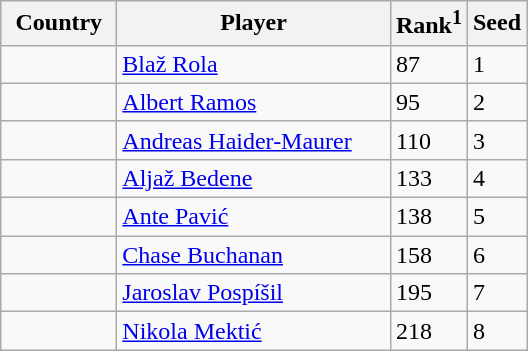<table class="sortable wikitable">
<tr>
<th width="70">Country</th>
<th width="175">Player</th>
<th>Rank<sup>1</sup></th>
<th>Seed</th>
</tr>
<tr>
<td></td>
<td><a href='#'>Blaž Rola</a></td>
<td>87</td>
<td>1</td>
</tr>
<tr>
<td></td>
<td><a href='#'>Albert Ramos</a></td>
<td>95</td>
<td>2</td>
</tr>
<tr>
<td></td>
<td><a href='#'>Andreas Haider-Maurer</a></td>
<td>110</td>
<td>3</td>
</tr>
<tr>
<td></td>
<td><a href='#'>Aljaž Bedene</a></td>
<td>133</td>
<td>4</td>
</tr>
<tr>
<td></td>
<td><a href='#'>Ante Pavić</a></td>
<td>138</td>
<td>5</td>
</tr>
<tr>
<td></td>
<td><a href='#'>Chase Buchanan</a></td>
<td>158</td>
<td>6</td>
</tr>
<tr>
<td></td>
<td><a href='#'>Jaroslav Pospíšil</a></td>
<td>195</td>
<td>7</td>
</tr>
<tr>
<td></td>
<td><a href='#'>Nikola Mektić</a></td>
<td>218</td>
<td>8</td>
</tr>
</table>
